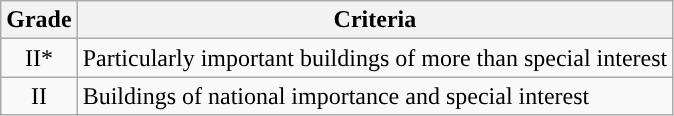<table class="wikitable">
<tr>
<th>Grade</th>
<th>Criteria</th>
</tr>
<tr>
<td align="center" >II*</td>
<td>Particularly important buildings of more than special interest</td>
</tr>
<tr>
<td align="center" >II</td>
<td>Buildings of national importance and special interest</td>
</tr>
</table>
